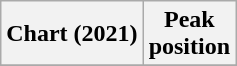<table class="wikitable plainrowheaders" style="text-align:center">
<tr>
<th scope="col">Chart (2021)</th>
<th scope="col">Peak<br>position</th>
</tr>
<tr>
</tr>
</table>
